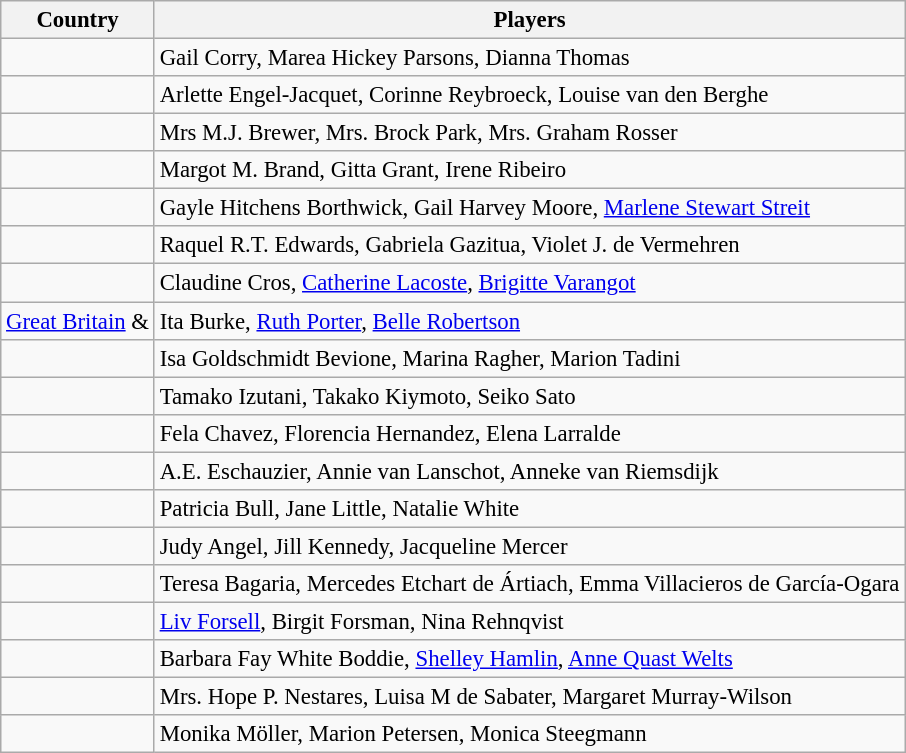<table class="wikitable" style="font-size:95%;">
<tr>
<th>Country</th>
<th>Players</th>
</tr>
<tr>
<td></td>
<td>Gail Corry, Marea Hickey Parsons, Dianna Thomas</td>
</tr>
<tr>
<td></td>
<td>Arlette Engel-Jacquet, Corinne Reybroeck, Louise van den Berghe</td>
</tr>
<tr>
<td></td>
<td>Mrs M.J. Brewer, Mrs. Brock Park, Mrs. Graham Rosser</td>
</tr>
<tr>
<td></td>
<td>Margot M. Brand, Gitta Grant, Irene Ribeiro</td>
</tr>
<tr>
<td></td>
<td>Gayle Hitchens Borthwick, Gail Harvey Moore, <a href='#'>Marlene Stewart Streit</a></td>
</tr>
<tr>
<td></td>
<td>Raquel R.T. Edwards, Gabriela Gazitua, Violet J. de Vermehren</td>
</tr>
<tr>
<td></td>
<td>Claudine Cros, <a href='#'>Catherine Lacoste</a>, <a href='#'>Brigitte Varangot</a></td>
</tr>
<tr>
<td> <a href='#'>Great Britain</a> &<br></td>
<td>Ita Burke, <a href='#'>Ruth Porter</a>, <a href='#'>Belle Robertson</a></td>
</tr>
<tr>
<td></td>
<td>Isa Goldschmidt Bevione, Marina Ragher, Marion Tadini</td>
</tr>
<tr>
<td></td>
<td>Tamako Izutani, Takako Kiymoto, Seiko Sato</td>
</tr>
<tr>
<td></td>
<td>Fela Chavez, Florencia Hernandez, Elena Larralde</td>
</tr>
<tr>
<td></td>
<td>A.E. Eschauzier, Annie van Lanschot, Anneke van Riemsdijk</td>
</tr>
<tr>
<td></td>
<td>Patricia Bull, Jane Little, Natalie White</td>
</tr>
<tr>
<td></td>
<td>Judy Angel, Jill Kennedy, Jacqueline Mercer</td>
</tr>
<tr>
<td></td>
<td>Teresa Bagaria, Mercedes Etchart de Ártiach, Emma Villacieros de García-Ogara</td>
</tr>
<tr>
<td></td>
<td><a href='#'>Liv Forsell</a>, Birgit Forsman, Nina Rehnqvist</td>
</tr>
<tr>
<td></td>
<td>Barbara Fay White Boddie, <a href='#'>Shelley Hamlin</a>, <a href='#'>Anne Quast Welts</a></td>
</tr>
<tr>
<td></td>
<td>Mrs. Hope P. Nestares, Luisa M de Sabater, Margaret Murray-Wilson</td>
</tr>
<tr>
<td></td>
<td>Monika Möller, Marion Petersen, Monica Steegmann</td>
</tr>
</table>
